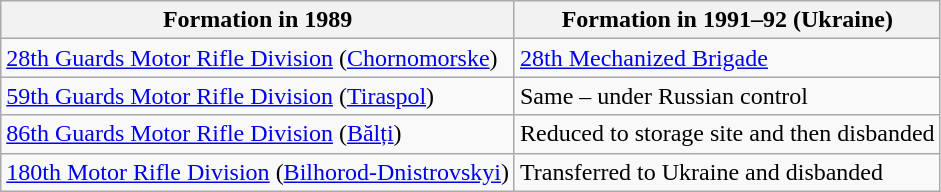<table class="wikitable">
<tr>
<th>Formation in 1989</th>
<th>Formation in 1991–92 (Ukraine)</th>
</tr>
<tr>
<td><a href='#'>28th Guards Motor Rifle Division</a> (<a href='#'>Chornomorske</a>)</td>
<td><a href='#'>28th Mechanized Brigade</a></td>
</tr>
<tr>
<td><a href='#'>59th Guards Motor Rifle Division</a> (<a href='#'>Tiraspol</a>)</td>
<td>Same – under Russian control</td>
</tr>
<tr>
<td><a href='#'>86th Guards Motor Rifle Division</a> (<a href='#'>Bălți</a>)</td>
<td>Reduced to storage site and then disbanded</td>
</tr>
<tr>
<td><a href='#'>180th Motor Rifle Division</a> (<a href='#'>Bilhorod-Dnistrovskyi</a>)</td>
<td>Transferred to Ukraine and disbanded</td>
</tr>
</table>
